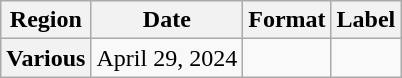<table class="wikitable plainrowheaders">
<tr>
<th scope="col">Region</th>
<th scope="col">Date</th>
<th scope="col">Format</th>
<th scope="col">Label</th>
</tr>
<tr>
<th scope="row">Various </th>
<td>April 29, 2024</td>
<td></td>
<td></td>
</tr>
</table>
